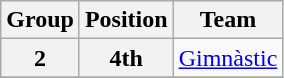<table class="wikitable">
<tr>
<th>Group</th>
<th>Position</th>
<th>Team</th>
</tr>
<tr>
<th>2</th>
<th>4th</th>
<td><a href='#'>Gimnàstic</a></td>
</tr>
<tr>
</tr>
</table>
